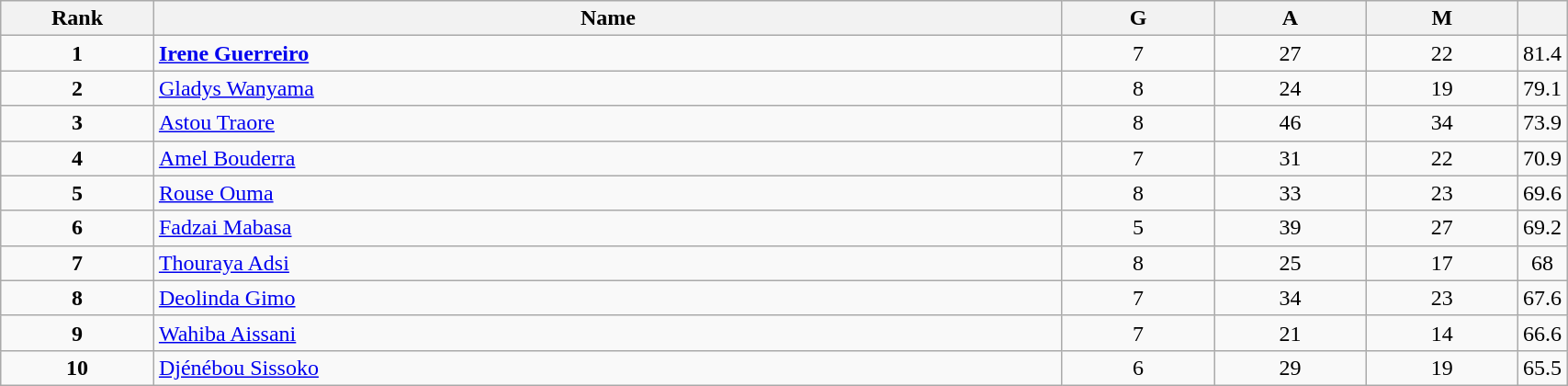<table class="wikitable" style="width:90%;">
<tr>
<th style="width:10%;">Rank</th>
<th style="width:60%;">Name</th>
<th style="width:10%;">G</th>
<th style="width:10%;">A</th>
<th style="width:10%;">M</th>
<th style="width:10%;"></th>
</tr>
<tr align=center>
<td><strong>1</strong></td>
<td align=left> <strong><a href='#'>Irene Guerreiro</a></strong></td>
<td>7</td>
<td>27</td>
<td>22</td>
<td>81.4</td>
</tr>
<tr align=center>
<td><strong>2</strong></td>
<td align=left> <a href='#'>Gladys Wanyama</a></td>
<td>8</td>
<td>24</td>
<td>19</td>
<td>79.1</td>
</tr>
<tr align=center>
<td><strong>3</strong></td>
<td align=left> <a href='#'>Astou Traore</a></td>
<td>8</td>
<td>46</td>
<td>34</td>
<td>73.9</td>
</tr>
<tr align=center>
<td><strong>4</strong></td>
<td align=left> <a href='#'>Amel Bouderra</a></td>
<td>7</td>
<td>31</td>
<td>22</td>
<td>70.9</td>
</tr>
<tr align=center>
<td><strong>5</strong></td>
<td align=left> <a href='#'>Rouse Ouma</a></td>
<td>8</td>
<td>33</td>
<td>23</td>
<td>69.6</td>
</tr>
<tr align=center>
<td><strong>6</strong></td>
<td align=left> <a href='#'>Fadzai Mabasa</a></td>
<td>5</td>
<td>39</td>
<td>27</td>
<td>69.2</td>
</tr>
<tr align=center>
<td><strong>7</strong></td>
<td align=left> <a href='#'>Thouraya Adsi</a></td>
<td>8</td>
<td>25</td>
<td>17</td>
<td>68</td>
</tr>
<tr align=center>
<td><strong>8</strong></td>
<td align=left> <a href='#'>Deolinda Gimo</a></td>
<td>7</td>
<td>34</td>
<td>23</td>
<td>67.6</td>
</tr>
<tr align=center>
<td><strong>9</strong></td>
<td align=left> <a href='#'>Wahiba Aissani</a></td>
<td>7</td>
<td>21</td>
<td>14</td>
<td>66.6</td>
</tr>
<tr align=center>
<td><strong>10</strong></td>
<td align=left> <a href='#'>Djénébou Sissoko</a></td>
<td>6</td>
<td>29</td>
<td>19</td>
<td>65.5</td>
</tr>
</table>
